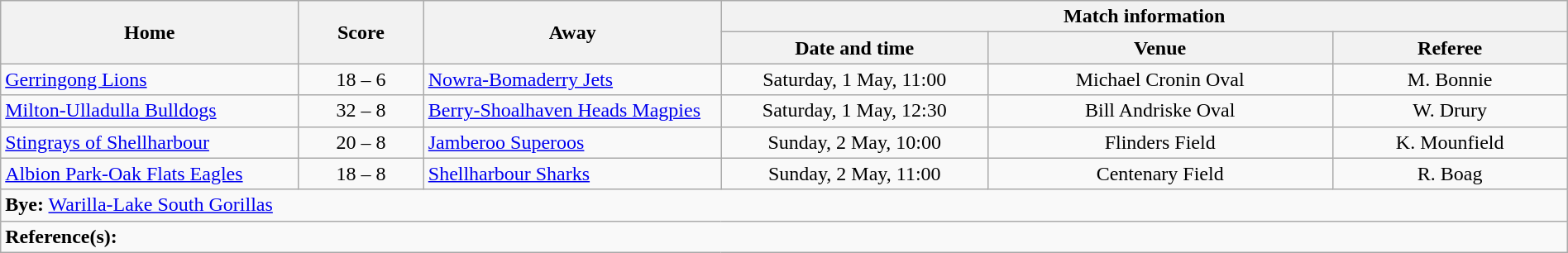<table class="wikitable" width="100% text-align:center;">
<tr>
<th rowspan="2" width="19%">Home</th>
<th rowspan="2" width="8%">Score</th>
<th rowspan="2" width="19%">Away</th>
<th colspan="3">Match information</th>
</tr>
<tr bgcolor="#CCCCCC">
<th width="17%">Date and time</th>
<th width="22%">Venue</th>
<th>Referee</th>
</tr>
<tr>
<td> <a href='#'>Gerringong Lions</a></td>
<td style="text-align:center;">18 – 6</td>
<td> <a href='#'>Nowra-Bomaderry Jets</a></td>
<td style="text-align:center;">Saturday, 1 May, 11:00</td>
<td style="text-align:center;">Michael Cronin Oval</td>
<td style="text-align:center;">M. Bonnie</td>
</tr>
<tr>
<td> <a href='#'>Milton-Ulladulla Bulldogs</a></td>
<td style="text-align:center;">32 – 8</td>
<td> <a href='#'>Berry-Shoalhaven Heads Magpies</a></td>
<td style="text-align:center;">Saturday, 1 May, 12:30</td>
<td style="text-align:center;">Bill Andriske Oval</td>
<td style="text-align:center;">W. Drury</td>
</tr>
<tr>
<td> <a href='#'>Stingrays of Shellharbour</a></td>
<td style="text-align:center;">20 – 8</td>
<td> <a href='#'>Jamberoo Superoos</a></td>
<td style="text-align:center;">Sunday, 2 May, 10:00</td>
<td style="text-align:center;">Flinders Field</td>
<td style="text-align:center;">K. Mounfield</td>
</tr>
<tr>
<td> <a href='#'>Albion Park-Oak Flats Eagles</a></td>
<td style="text-align:center;">18 – 8</td>
<td> <a href='#'>Shellharbour Sharks</a></td>
<td style="text-align:center;">Sunday, 2 May, 11:00</td>
<td style="text-align:center;">Centenary Field</td>
<td style="text-align:center;">R. Boag</td>
</tr>
<tr>
<td colspan="6" align="centre"><strong>Bye:</strong>  <a href='#'>Warilla-Lake South Gorillas</a></td>
</tr>
<tr>
<td colspan="6"><strong>Reference(s):</strong> </td>
</tr>
</table>
